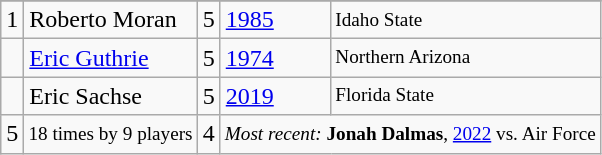<table class="wikitable">
<tr>
</tr>
<tr>
<td>1</td>
<td>Roberto Moran</td>
<td>5</td>
<td><a href='#'>1985</a></td>
<td style="font-size:80%;">Idaho State</td>
</tr>
<tr>
<td></td>
<td><a href='#'>Eric Guthrie</a></td>
<td>5</td>
<td><a href='#'>1974</a></td>
<td style="font-size:80%;">Northern Arizona</td>
</tr>
<tr>
<td></td>
<td>Eric Sachse</td>
<td>5</td>
<td><a href='#'>2019</a></td>
<td style="font-size:80%;">Florida State</td>
</tr>
<tr>
<td>5</td>
<td style="font-size:80%;">18 times by 9 players</td>
<td>4</td>
<td colspan=2 style="font-size:80%;"><em>Most recent:</em> <strong>Jonah Dalmas</strong>, <a href='#'>2022</a> vs. Air Force</td>
</tr>
</table>
